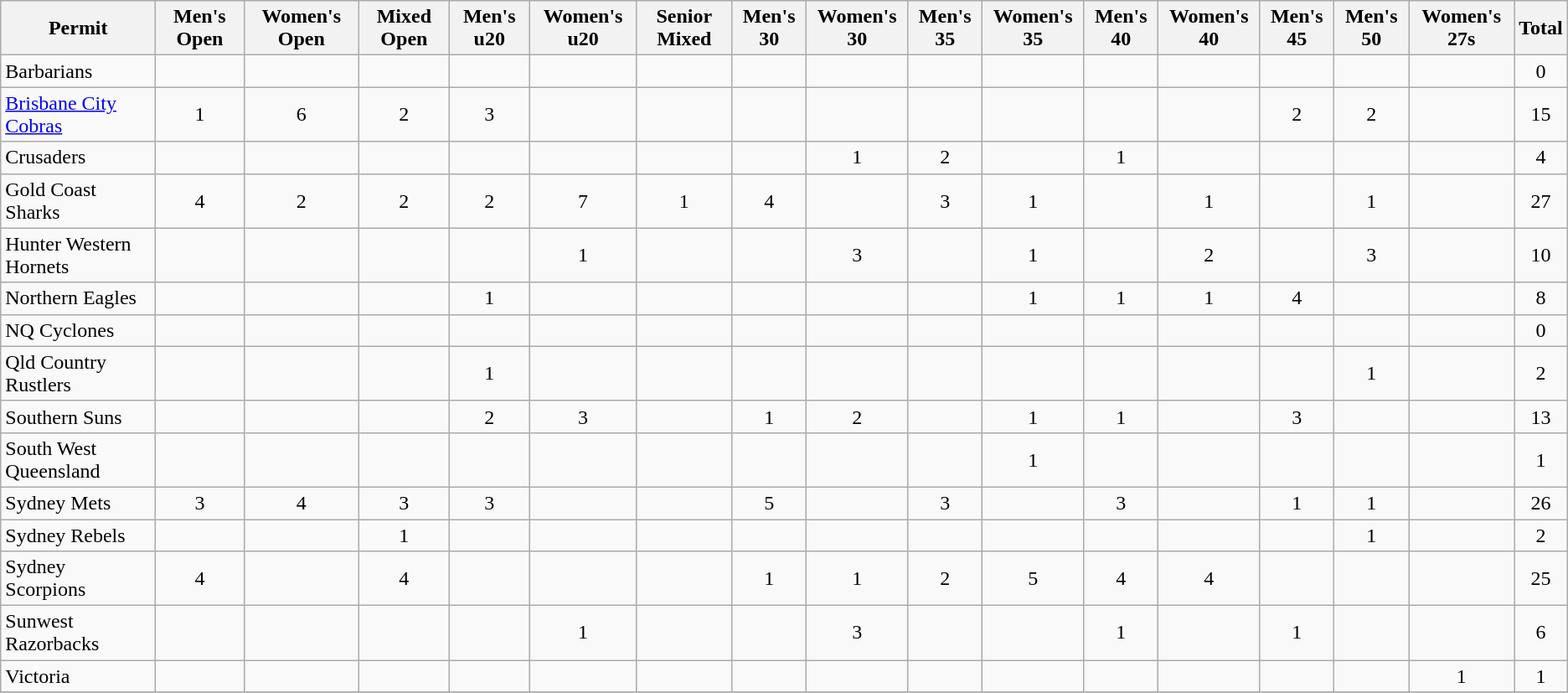<table class="wikitable sortable" style="text-align: center;">
<tr>
<th>Permit</th>
<th>Men's Open</th>
<th>Women's Open</th>
<th>Mixed Open</th>
<th>Men's u20</th>
<th>Women's u20</th>
<th>Senior Mixed</th>
<th>Men's 30</th>
<th>Women's 30</th>
<th>Men's 35</th>
<th>Women's 35</th>
<th>Men's 40</th>
<th>Women's 40</th>
<th>Men's 45</th>
<th>Men's 50</th>
<th>Women's 27s</th>
<th>Total</th>
</tr>
<tr>
<td style="text-align: left;">Barbarians</td>
<td></td>
<td></td>
<td></td>
<td></td>
<td></td>
<td></td>
<td></td>
<td></td>
<td></td>
<td></td>
<td></td>
<td></td>
<td></td>
<td></td>
<td></td>
<td>0</td>
</tr>
<tr>
<td style="text-align: left;"><a href='#'>Brisbane City Cobras</a></td>
<td>1</td>
<td>6</td>
<td>2</td>
<td>3</td>
<td></td>
<td></td>
<td></td>
<td></td>
<td></td>
<td></td>
<td></td>
<td></td>
<td>2</td>
<td>2</td>
<td></td>
<td>15</td>
</tr>
<tr>
<td style="text-align: left;">Crusaders</td>
<td></td>
<td></td>
<td></td>
<td></td>
<td></td>
<td></td>
<td></td>
<td>1</td>
<td>2</td>
<td></td>
<td>1</td>
<td></td>
<td></td>
<td></td>
<td></td>
<td>4</td>
</tr>
<tr>
<td style="text-align: left;">Gold Coast Sharks</td>
<td>4</td>
<td>2</td>
<td>2</td>
<td>2</td>
<td>7</td>
<td>1</td>
<td>4</td>
<td></td>
<td>3</td>
<td>1</td>
<td></td>
<td>1</td>
<td></td>
<td>1</td>
<td></td>
<td>27</td>
</tr>
<tr>
<td style="text-align: left;">Hunter Western Hornets</td>
<td></td>
<td></td>
<td></td>
<td></td>
<td>1</td>
<td></td>
<td></td>
<td>3</td>
<td></td>
<td>1</td>
<td></td>
<td>2</td>
<td></td>
<td>3</td>
<td></td>
<td>10</td>
</tr>
<tr>
<td style="text-align: left;">Northern Eagles</td>
<td></td>
<td></td>
<td></td>
<td>1</td>
<td></td>
<td></td>
<td></td>
<td></td>
<td></td>
<td>1</td>
<td>1</td>
<td>1</td>
<td>4</td>
<td></td>
<td></td>
<td>8</td>
</tr>
<tr>
<td style="text-align: left;">NQ Cyclones</td>
<td></td>
<td></td>
<td></td>
<td></td>
<td></td>
<td></td>
<td></td>
<td></td>
<td></td>
<td></td>
<td></td>
<td></td>
<td></td>
<td></td>
<td></td>
<td>0</td>
</tr>
<tr>
<td style="text-align: left;">Qld Country Rustlers</td>
<td></td>
<td></td>
<td></td>
<td>1</td>
<td></td>
<td></td>
<td></td>
<td></td>
<td></td>
<td></td>
<td></td>
<td></td>
<td></td>
<td>1</td>
<td></td>
<td>2</td>
</tr>
<tr>
<td style="text-align: left;">Southern Suns</td>
<td></td>
<td></td>
<td></td>
<td>2</td>
<td>3</td>
<td></td>
<td>1</td>
<td>2</td>
<td></td>
<td>1</td>
<td>1</td>
<td></td>
<td>3</td>
<td></td>
<td></td>
<td>13</td>
</tr>
<tr>
<td style="text-align: left;">South West Queensland</td>
<td></td>
<td></td>
<td></td>
<td></td>
<td></td>
<td></td>
<td></td>
<td></td>
<td></td>
<td>1</td>
<td></td>
<td></td>
<td></td>
<td></td>
<td></td>
<td>1</td>
</tr>
<tr>
<td style="text-align: left;">Sydney Mets</td>
<td>3</td>
<td>4</td>
<td>3</td>
<td>3</td>
<td></td>
<td></td>
<td>5</td>
<td></td>
<td>3</td>
<td></td>
<td>3</td>
<td></td>
<td>1</td>
<td>1</td>
<td></td>
<td>26</td>
</tr>
<tr>
<td style="text-align: left;">Sydney Rebels</td>
<td></td>
<td></td>
<td>1</td>
<td></td>
<td></td>
<td></td>
<td></td>
<td></td>
<td></td>
<td></td>
<td></td>
<td></td>
<td></td>
<td>1</td>
<td></td>
<td>2</td>
</tr>
<tr>
<td style="text-align: left;">Sydney Scorpions</td>
<td>4</td>
<td></td>
<td>4</td>
<td></td>
<td></td>
<td></td>
<td>1</td>
<td>1</td>
<td>2</td>
<td>5</td>
<td>4</td>
<td>4</td>
<td></td>
<td></td>
<td></td>
<td>25</td>
</tr>
<tr>
<td style="text-align: left;">Sunwest Razorbacks</td>
<td></td>
<td></td>
<td></td>
<td></td>
<td>1</td>
<td></td>
<td></td>
<td>3</td>
<td></td>
<td></td>
<td>1</td>
<td></td>
<td>1</td>
<td></td>
<td></td>
<td>6</td>
</tr>
<tr>
<td style="text-align: left;">Victoria</td>
<td></td>
<td></td>
<td></td>
<td></td>
<td></td>
<td></td>
<td></td>
<td></td>
<td></td>
<td></td>
<td></td>
<td></td>
<td></td>
<td></td>
<td>1</td>
<td>1</td>
</tr>
<tr>
</tr>
</table>
